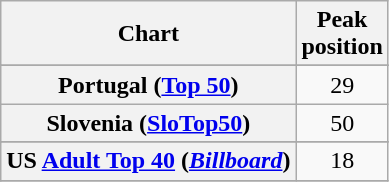<table class="wikitable plainrowheaders sortable" style="text-align:center">
<tr>
<th scope="col">Chart</th>
<th scope="col">Peak<br>position</th>
</tr>
<tr>
</tr>
<tr>
</tr>
<tr>
</tr>
<tr>
</tr>
<tr>
</tr>
<tr>
</tr>
<tr>
</tr>
<tr>
</tr>
<tr>
</tr>
<tr>
<th scope="row">Portugal (<a href='#'>Top 50</a>)</th>
<td>29</td>
</tr>
<tr>
<th scope="row">Slovenia (<a href='#'>SloTop50</a>)</th>
<td>50</td>
</tr>
<tr>
</tr>
<tr>
<th scope="row">US <a href='#'>Adult Top 40</a> (<em><a href='#'>Billboard</a></em>)</th>
<td>18</td>
</tr>
<tr>
</tr>
</table>
